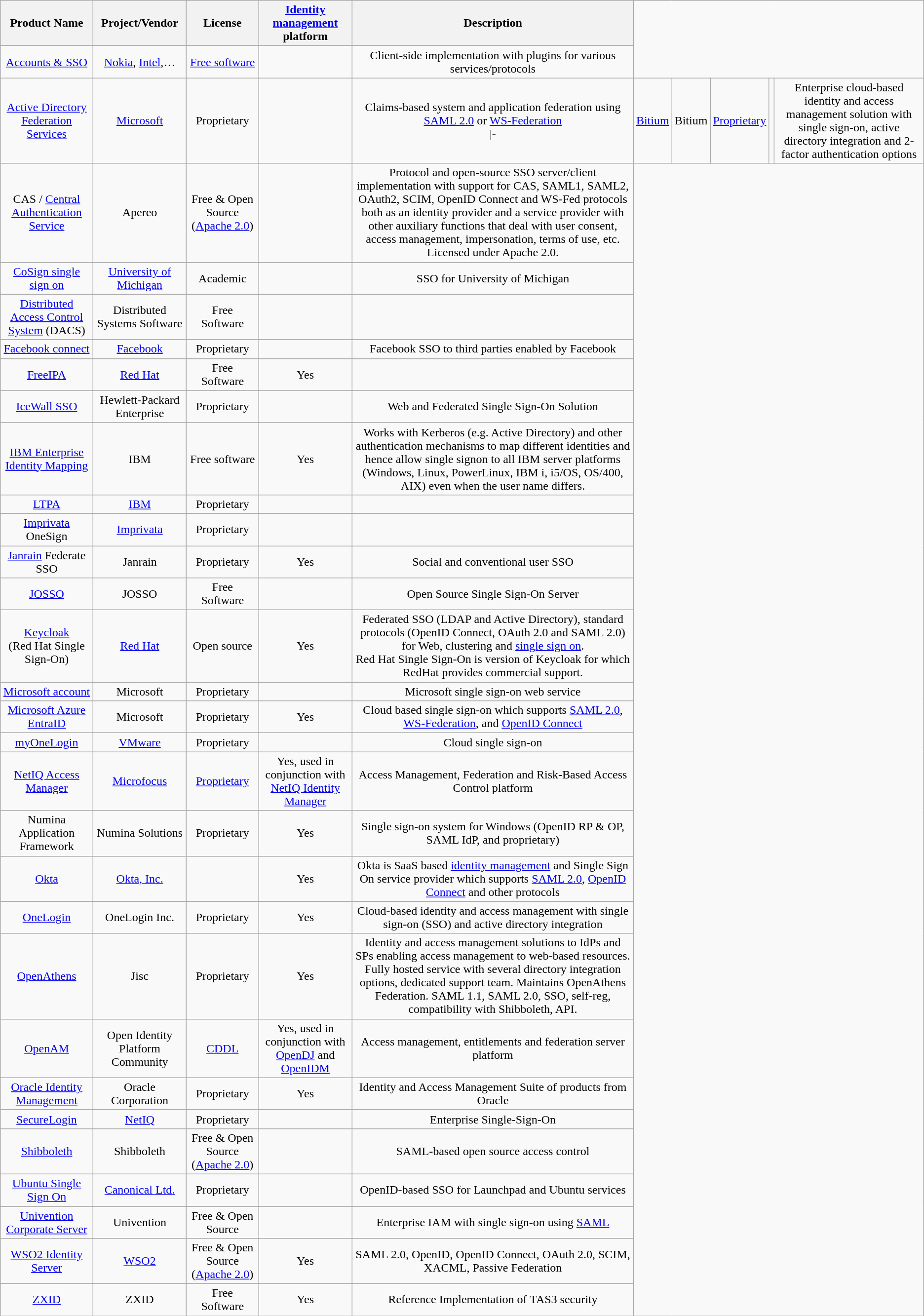<table class="wikitable sortable" style="text-align: center;">
<tr>
<th><strong>Product Name</strong></th>
<th><strong>Project/Vendor</strong></th>
<th><strong>License</strong></th>
<th><strong><a href='#'>Identity management</a> platform</strong></th>
<th><strong>Description</strong></th>
</tr>
<tr>
<td><a href='#'>Accounts & SSO</a></td>
<td><a href='#'>Nokia</a>, <a href='#'>Intel</a>,…</td>
<td><a href='#'>Free software</a></td>
<td></td>
<td>Client-side implementation with plugins for various services/protocols</td>
</tr>
<tr>
<td><a href='#'>Active Directory Federation Services</a></td>
<td><a href='#'>Microsoft</a></td>
<td>Proprietary</td>
<td></td>
<td>Claims-based system and application federation using <a href='#'>SAML 2.0</a> or <a href='#'>WS-Federation</a><br>|-</td>
<td><a href='#'>Bitium</a></td>
<td>Bitium</td>
<td><a href='#'>Proprietary</a></td>
<td></td>
<td>Enterprise cloud-based identity and access management solution with single sign-on, active directory integration and 2-factor authentication options</td>
</tr>
<tr>
<td>CAS / <a href='#'>Central Authentication Service</a></td>
<td>Apereo</td>
<td>Free & Open Source (<a href='#'>Apache 2.0</a>)</td>
<td></td>
<td>Protocol and open-source SSO server/client implementation with support for CAS, SAML1, SAML2, OAuth2, SCIM, OpenID Connect and WS-Fed protocols both as an identity provider and a service provider with other auxiliary functions that deal with user consent, access management, impersonation, terms of use, etc. Licensed under Apache 2.0.</td>
</tr>
<tr>
<td><a href='#'>CoSign single sign on</a></td>
<td><a href='#'>University of Michigan</a></td>
<td>Academic</td>
<td></td>
<td>SSO for University of Michigan<br></td>
</tr>
<tr>
<td><a href='#'>Distributed Access Control System</a> (DACS)</td>
<td>Distributed Systems Software</td>
<td>Free Software</td>
<td></td>
<td></td>
</tr>
<tr>
<td><a href='#'>Facebook connect</a></td>
<td><a href='#'>Facebook</a></td>
<td>Proprietary</td>
<td></td>
<td>Facebook SSO to third parties enabled by Facebook</td>
</tr>
<tr>
<td><a href='#'>FreeIPA</a></td>
<td><a href='#'>Red Hat</a></td>
<td>Free Software</td>
<td>Yes</td>
<td><br></td>
</tr>
<tr>
<td><a href='#'>IceWall SSO</a></td>
<td>Hewlett-Packard Enterprise</td>
<td>Proprietary</td>
<td></td>
<td>Web and Federated Single Sign-On Solution</td>
</tr>
<tr>
<td><a href='#'>IBM Enterprise Identity Mapping</a></td>
<td>IBM</td>
<td>Free software</td>
<td>Yes</td>
<td>Works with Kerberos (e.g. Active Directory) and other authentication mechanisms to map different identities and hence allow single signon to all IBM server platforms (Windows, Linux, PowerLinux, IBM i, i5/OS, OS/400, AIX) even when the user name differs.</td>
</tr>
<tr>
<td><a href='#'>LTPA</a></td>
<td><a href='#'>IBM</a></td>
<td>Proprietary</td>
<td></td>
<td></td>
</tr>
<tr>
<td><a href='#'>Imprivata</a> OneSign</td>
<td><a href='#'>Imprivata</a></td>
<td>Proprietary</td>
<td></td>
<td></td>
</tr>
<tr>
<td><a href='#'>Janrain</a> Federate SSO</td>
<td>Janrain</td>
<td>Proprietary</td>
<td>Yes</td>
<td>Social and conventional user SSO</td>
</tr>
<tr>
<td><a href='#'>JOSSO</a></td>
<td>JOSSO</td>
<td>Free Software</td>
<td></td>
<td>Open Source Single Sign-On Server</td>
</tr>
<tr>
<td><a href='#'>Keycloak</a> <br>(Red Hat Single Sign-On)</td>
<td><a href='#'>Red Hat</a></td>
<td>Open source</td>
<td>Yes</td>
<td>Federated SSO (LDAP and Active Directory), standard protocols (OpenID Connect, OAuth 2.0 and SAML 2.0) for Web, clustering and <a href='#'>single sign on</a>. <br>Red Hat Single Sign-On is version of Keycloak for which RedHat provides commercial support.<br></td>
</tr>
<tr>
<td><a href='#'>Microsoft account</a></td>
<td>Microsoft</td>
<td>Proprietary</td>
<td></td>
<td>Microsoft single sign-on web service</td>
</tr>
<tr>
<td><a href='#'>Microsoft Azure EntraID</a></td>
<td>Microsoft</td>
<td>Proprietary</td>
<td>Yes</td>
<td>Cloud based single sign-on which supports <a href='#'>SAML 2.0</a>, <a href='#'>WS-Federation</a>, and <a href='#'>OpenID Connect</a></td>
</tr>
<tr>
<td><a href='#'>myOneLogin</a></td>
<td><a href='#'>VMware</a></td>
<td>Proprietary</td>
<td></td>
<td>Cloud single sign-on</td>
</tr>
<tr>
<td><a href='#'>NetIQ Access Manager</a></td>
<td><a href='#'>Microfocus</a></td>
<td><a href='#'>Proprietary</a></td>
<td>Yes, used in conjunction with <a href='#'>NetIQ Identity Manager</a></td>
<td>Access Management, Federation and Risk-Based Access Control platform</td>
</tr>
<tr>
<td>Numina Application Framework</td>
<td>Numina Solutions</td>
<td>Proprietary</td>
<td>Yes</td>
<td>Single sign-on system for Windows (OpenID RP & OP, SAML IdP, and proprietary)</td>
</tr>
<tr>
<td><a href='#'>Okta</a></td>
<td><a href='#'>Okta, Inc.</a></td>
<td></td>
<td>Yes</td>
<td>Okta is SaaS based <a href='#'>identity management</a> and Single Sign On service provider which supports <a href='#'>SAML 2.0</a>, <a href='#'>OpenID Connect</a> and other protocols</td>
</tr>
<tr>
<td><a href='#'>OneLogin</a></td>
<td>OneLogin Inc.</td>
<td>Proprietary</td>
<td>Yes</td>
<td>Cloud-based identity and access management with single sign-on (SSO) and active directory integration</td>
</tr>
<tr>
<td><a href='#'>OpenAthens</a></td>
<td>Jisc</td>
<td>Proprietary</td>
<td>Yes</td>
<td>Identity and access management solutions to IdPs and SPs enabling access management to web-based resources. Fully hosted service with several directory integration options, dedicated support team. Maintains OpenAthens Federation. SAML 1.1, SAML 2.0, SSO, self-reg, compatibility with Shibboleth, API.</td>
</tr>
<tr>
<td><a href='#'>OpenAM</a></td>
<td>Open Identity Platform Community</td>
<td><a href='#'>CDDL</a></td>
<td>Yes, used in conjunction with <a href='#'>OpenDJ</a> and <a href='#'>OpenIDM</a></td>
<td>Access management, entitlements and federation server platform</td>
</tr>
<tr>
<td><a href='#'>Oracle Identity Management</a></td>
<td>Oracle Corporation</td>
<td>Proprietary</td>
<td>Yes</td>
<td>Identity and Access Management Suite of products from Oracle<br></td>
</tr>
<tr>
<td><a href='#'>SecureLogin</a></td>
<td><a href='#'>NetIQ</a></td>
<td>Proprietary</td>
<td></td>
<td>Enterprise Single-Sign-On</td>
</tr>
<tr>
<td><a href='#'>Shibboleth</a></td>
<td>Shibboleth</td>
<td>Free & Open Source (<a href='#'>Apache 2.0</a>)</td>
<td></td>
<td>SAML-based open source access control</td>
</tr>
<tr>
<td><a href='#'>Ubuntu Single Sign On</a></td>
<td><a href='#'>Canonical Ltd.</a></td>
<td>Proprietary</td>
<td></td>
<td>OpenID-based SSO for Launchpad and Ubuntu services</td>
</tr>
<tr>
<td><a href='#'>Univention Corporate Server</a></td>
<td>Univention</td>
<td>Free & Open Source</td>
<td></td>
<td>Enterprise IAM with single sign-on using <a href='#'>SAML</a></td>
</tr>
<tr>
<td><a href='#'>WSO2 Identity Server</a></td>
<td><a href='#'>WSO2</a></td>
<td>Free & Open Source (<a href='#'>Apache 2.0</a>)</td>
<td>Yes</td>
<td>SAML 2.0, OpenID, OpenID Connect, OAuth 2.0, SCIM, XACML, Passive Federation<br></td>
</tr>
<tr>
<td><a href='#'>ZXID</a></td>
<td>ZXID</td>
<td>Free Software</td>
<td>Yes</td>
<td>Reference Implementation of TAS3 security<br></td>
</tr>
</table>
